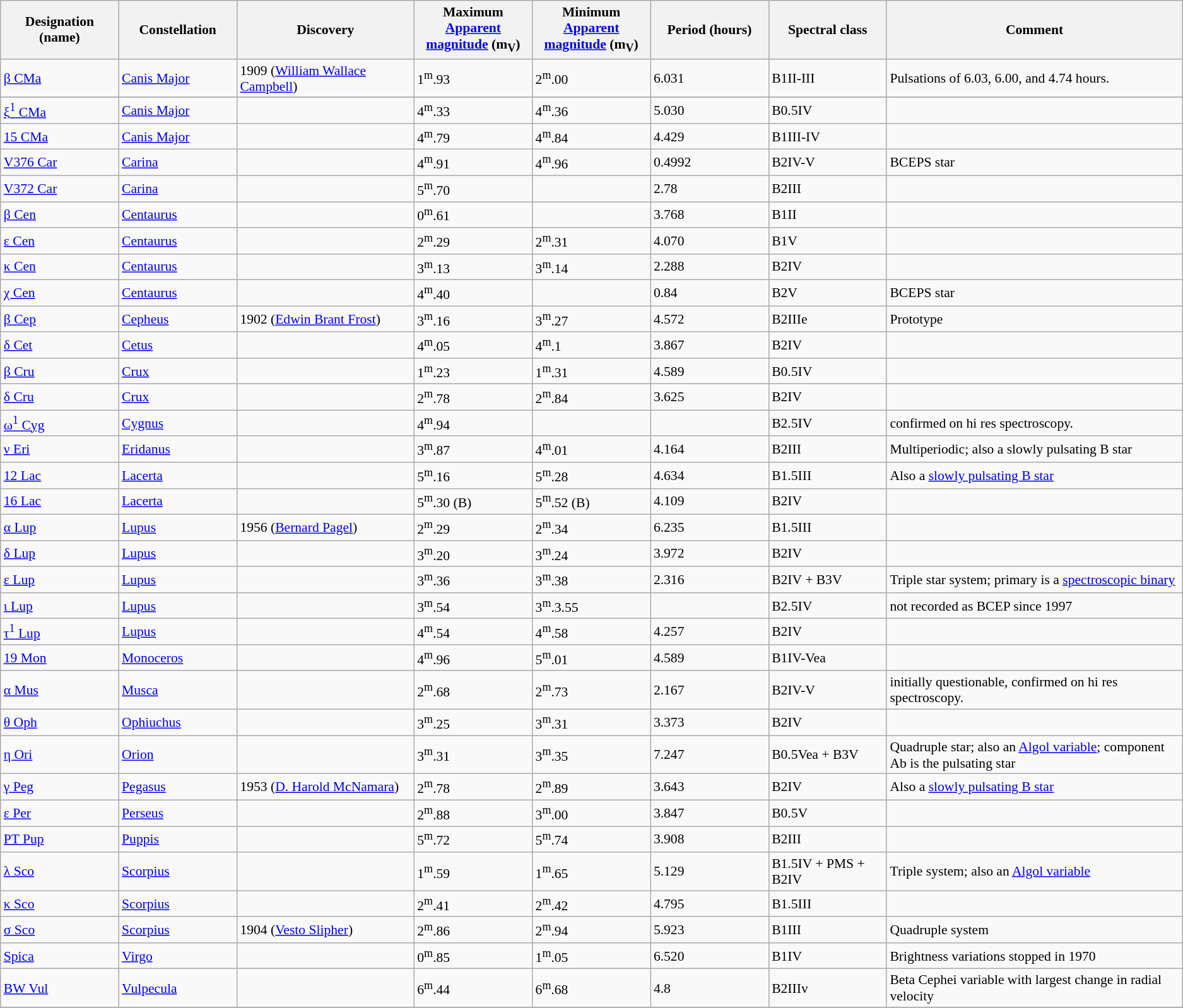<table class="wikitable sortable" style="font-size:90%;">
<tr style="background:#efefef;">
<th style="width:10%;">Designation (name)</th>
<th style="width:10%;">Constellation</th>
<th style="width:15%;">Discovery</th>
<th style="width:10%;">Maximum <a href='#'>Apparent magnitude</a> (m<sub>V</sub>)</th>
<th style="width:10%;">Minimum <a href='#'>Apparent magnitude</a> (m<sub>V</sub>)</th>
<th style="width:10%;">Period (hours)</th>
<th style="width:10%;">Spectral class</th>
<th style="width:25%;">Comment</th>
</tr>
<tr>
<td><a href='#'>β CMa</a></td>
<td><a href='#'>Canis Major</a></td>
<td>1909 (<a href='#'>William Wallace Campbell</a>)</td>
<td>1<sup>m</sup>.93</td>
<td>2<sup>m</sup>.00</td>
<td>6.031</td>
<td>B1II-III</td>
<td>Pulsations of 6.03, 6.00, and 4.74 hours.</td>
</tr>
<tr>
</tr>
<tr>
<td><a href='#'>ξ<sup>1</sup> CMa</a></td>
<td><a href='#'>Canis Major</a></td>
<td></td>
<td>4<sup>m</sup>.33</td>
<td>4<sup>m</sup>.36</td>
<td>5.030</td>
<td>B0.5IV</td>
<td> </td>
</tr>
<tr>
<td><a href='#'>15 CMa</a></td>
<td><a href='#'>Canis Major</a></td>
<td></td>
<td>4<sup>m</sup>.79</td>
<td>4<sup>m</sup>.84</td>
<td>4.429</td>
<td>B1III-IV</td>
<td> </td>
</tr>
<tr>
<td><a href='#'>V376 Car</a></td>
<td><a href='#'>Carina</a></td>
<td></td>
<td>4<sup>m</sup>.91</td>
<td>4<sup>m</sup>.96</td>
<td>0.4992</td>
<td>B2IV-V</td>
<td>BCEPS star</td>
</tr>
<tr>
<td><a href='#'>V372 Car</a></td>
<td><a href='#'>Carina</a></td>
<td></td>
<td>5<sup>m</sup>.70</td>
<td></td>
<td>2.78</td>
<td>B2III</td>
<td> </td>
</tr>
<tr>
<td><a href='#'>β Cen</a></td>
<td><a href='#'>Centaurus</a></td>
<td></td>
<td>0<sup>m</sup>.61</td>
<td></td>
<td>3.768</td>
<td>B1II</td>
<td> </td>
</tr>
<tr>
<td><a href='#'>ε Cen</a></td>
<td><a href='#'>Centaurus</a></td>
<td></td>
<td>2<sup>m</sup>.29</td>
<td>2<sup>m</sup>.31</td>
<td>4.070</td>
<td>B1V</td>
<td> </td>
</tr>
<tr>
<td><a href='#'>κ Cen</a></td>
<td><a href='#'>Centaurus</a></td>
<td></td>
<td>3<sup>m</sup>.13</td>
<td>3<sup>m</sup>.14</td>
<td>2.288</td>
<td>B2IV</td>
<td> </td>
</tr>
<tr>
<td><a href='#'>χ Cen</a></td>
<td><a href='#'>Centaurus</a></td>
<td></td>
<td>4<sup>m</sup>.40</td>
<td></td>
<td>0.84</td>
<td>B2V</td>
<td>BCEPS star</td>
</tr>
<tr>
<td><a href='#'>β Cep</a></td>
<td><a href='#'>Cepheus</a></td>
<td>1902 (<a href='#'>Edwin Brant Frost</a>)</td>
<td>3<sup>m</sup>.16</td>
<td>3<sup>m</sup>.27</td>
<td>4.572</td>
<td>B2IIIe</td>
<td>Prototype</td>
</tr>
<tr>
<td><a href='#'>δ Cet</a></td>
<td><a href='#'>Cetus</a></td>
<td></td>
<td>4<sup>m</sup>.05</td>
<td>4<sup>m</sup>.1</td>
<td>3.867</td>
<td>B2IV</td>
<td> </td>
</tr>
<tr>
<td><a href='#'>β Cru</a></td>
<td><a href='#'>Crux</a></td>
<td></td>
<td>1<sup>m</sup>.23</td>
<td>1<sup>m</sup>.31</td>
<td>4.589</td>
<td>B0.5IV</td>
<td> </td>
</tr>
<tr>
<td><a href='#'>δ Cru</a></td>
<td><a href='#'>Crux</a></td>
<td></td>
<td>2<sup>m</sup>.78</td>
<td>2<sup>m</sup>.84</td>
<td>3.625</td>
<td>B2IV</td>
<td></td>
</tr>
<tr>
<td><a href='#'>ω<sup>1</sup> Cyg</a></td>
<td><a href='#'>Cygnus</a></td>
<td></td>
<td>4<sup>m</sup>.94</td>
<td></td>
<td></td>
<td>B2.5IV</td>
<td>confirmed on hi res spectroscopy.</td>
</tr>
<tr>
<td><a href='#'>ν Eri</a></td>
<td><a href='#'>Eridanus</a></td>
<td></td>
<td>3<sup>m</sup>.87</td>
<td>4<sup>m</sup>.01</td>
<td>4.164</td>
<td>B2III</td>
<td>Multiperiodic; also a slowly pulsating B star</td>
</tr>
<tr>
<td><a href='#'>12 Lac</a></td>
<td><a href='#'>Lacerta</a></td>
<td></td>
<td>5<sup>m</sup>.16</td>
<td>5<sup>m</sup>.28</td>
<td>4.634</td>
<td>B1.5III</td>
<td>Also a <a href='#'>slowly pulsating B star</a></td>
</tr>
<tr>
<td><a href='#'>16 Lac</a></td>
<td><a href='#'>Lacerta</a></td>
<td></td>
<td>5<sup>m</sup>.30 (B)</td>
<td>5<sup>m</sup>.52 (B)</td>
<td>4.109</td>
<td>B2IV</td>
<td> </td>
</tr>
<tr>
<td><a href='#'>α Lup</a></td>
<td><a href='#'>Lupus</a></td>
<td>1956 (<a href='#'>Bernard Pagel</a>)</td>
<td>2<sup>m</sup>.29</td>
<td>2<sup>m</sup>.34</td>
<td>6.235</td>
<td>B1.5III</td>
<td> </td>
</tr>
<tr>
<td><a href='#'>δ Lup</a></td>
<td><a href='#'>Lupus</a></td>
<td></td>
<td>3<sup>m</sup>.20</td>
<td>3<sup>m</sup>.24</td>
<td>3.972</td>
<td>B2IV</td>
<td> </td>
</tr>
<tr>
<td><a href='#'>ε Lup</a></td>
<td><a href='#'>Lupus</a></td>
<td></td>
<td>3<sup>m</sup>.36</td>
<td>3<sup>m</sup>.38</td>
<td>2.316</td>
<td>B2IV + B3V</td>
<td>Triple star system; primary is a <a href='#'>spectroscopic binary</a></td>
</tr>
<tr>
<td><a href='#'>ι Lup</a></td>
<td><a href='#'>Lupus</a></td>
<td></td>
<td>3<sup>m</sup>.54</td>
<td>3<sup>m</sup>.3.55</td>
<td></td>
<td>B2.5IV</td>
<td>not recorded as BCEP since 1997</td>
</tr>
<tr>
<td><a href='#'>τ<sup>1</sup> Lup</a></td>
<td><a href='#'>Lupus</a></td>
<td></td>
<td>4<sup>m</sup>.54</td>
<td>4<sup>m</sup>.58</td>
<td>4.257</td>
<td>B2IV</td>
<td> </td>
</tr>
<tr>
<td><a href='#'>19 Mon</a></td>
<td><a href='#'>Monoceros</a></td>
<td></td>
<td>4<sup>m</sup>.96</td>
<td>5<sup>m</sup>.01</td>
<td>4.589</td>
<td>B1IV-Vea</td>
<td> </td>
</tr>
<tr>
<td><a href='#'>α Mus</a></td>
<td><a href='#'>Musca</a></td>
<td></td>
<td>2<sup>m</sup>.68</td>
<td>2<sup>m</sup>.73</td>
<td>2.167</td>
<td>B2IV-V</td>
<td>initially questionable, confirmed on hi res spectroscopy.</td>
</tr>
<tr>
<td><a href='#'>θ Oph</a></td>
<td><a href='#'>Ophiuchus</a></td>
<td></td>
<td>3<sup>m</sup>.25</td>
<td>3<sup>m</sup>.31</td>
<td>3.373</td>
<td>B2IV</td>
<td> </td>
</tr>
<tr>
<td><a href='#'>η Ori</a></td>
<td><a href='#'>Orion</a></td>
<td></td>
<td>3<sup>m</sup>.31</td>
<td>3<sup>m</sup>.35</td>
<td>7.247</td>
<td>B0.5Vea + B3V</td>
<td>Quadruple star; also an <a href='#'>Algol variable</a>; component Ab is the pulsating star</td>
</tr>
<tr>
<td><a href='#'>γ Peg</a></td>
<td><a href='#'>Pegasus</a></td>
<td>1953 (<a href='#'>D. Harold McNamara</a>)</td>
<td>2<sup>m</sup>.78</td>
<td>2<sup>m</sup>.89</td>
<td>3.643</td>
<td>B2IV</td>
<td>Also a <a href='#'>slowly pulsating B star</a></td>
</tr>
<tr>
<td><a href='#'>ε Per</a></td>
<td><a href='#'>Perseus</a></td>
<td></td>
<td>2<sup>m</sup>.88</td>
<td>3<sup>m</sup>.00</td>
<td>3.847</td>
<td>B0.5V</td>
<td> </td>
</tr>
<tr>
<td><a href='#'>PT Pup</a></td>
<td><a href='#'>Puppis</a></td>
<td></td>
<td>5<sup>m</sup>.72</td>
<td>5<sup>m</sup>.74</td>
<td>3.908</td>
<td>B2III</td>
<td> </td>
</tr>
<tr>
<td><a href='#'>λ Sco</a></td>
<td><a href='#'>Scorpius</a></td>
<td></td>
<td>1<sup>m</sup>.59</td>
<td>1<sup>m</sup>.65</td>
<td>5.129</td>
<td>B1.5IV + PMS + B2IV</td>
<td>Triple system; also an <a href='#'>Algol variable</a></td>
</tr>
<tr>
<td><a href='#'>κ Sco</a></td>
<td><a href='#'>Scorpius</a></td>
<td></td>
<td>2<sup>m</sup>.41</td>
<td>2<sup>m</sup>.42</td>
<td>4.795</td>
<td>B1.5III</td>
<td> </td>
</tr>
<tr>
<td><a href='#'>σ Sco</a></td>
<td><a href='#'>Scorpius</a></td>
<td>1904 (<a href='#'>Vesto Slipher</a>)</td>
<td>2<sup>m</sup>.86</td>
<td>2<sup>m</sup>.94</td>
<td>5.923</td>
<td>B1III</td>
<td>Quadruple system</td>
</tr>
<tr>
<td><a href='#'>Spica</a></td>
<td><a href='#'>Virgo</a></td>
<td></td>
<td>0<sup>m</sup>.85</td>
<td>1<sup>m</sup>.05</td>
<td>6.520</td>
<td>B1IV</td>
<td>Brightness variations stopped in 1970</td>
</tr>
<tr>
<td><a href='#'>BW Vul</a></td>
<td><a href='#'>Vulpecula</a></td>
<td></td>
<td>6<sup>m</sup>.44</td>
<td>6<sup>m</sup>.68</td>
<td>4.8</td>
<td>B2IIIv</td>
<td>Beta Cephei variable with largest change in radial velocity</td>
</tr>
<tr>
</tr>
</table>
